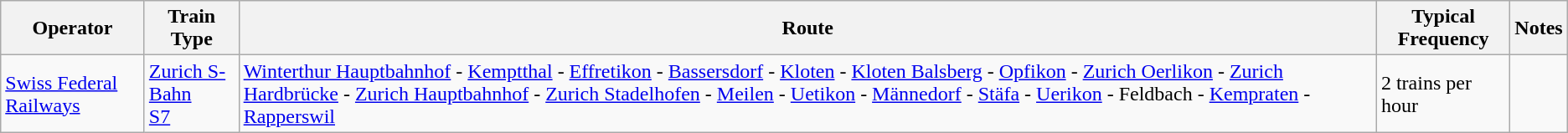<table class="wikitable vatop">
<tr>
<th>Operator</th>
<th>Train Type</th>
<th>Route</th>
<th>Typical Frequency</th>
<th>Notes</th>
</tr>
<tr>
<td><a href='#'>Swiss Federal Railways</a></td>
<td><a href='#'>Zurich S-Bahn</a><br><a href='#'>S7</a></td>
<td><a href='#'>Winterthur Hauptbahnhof</a> - <a href='#'>Kemptthal</a> - <a href='#'>Effretikon</a> - <a href='#'>Bassersdorf</a> - <a href='#'>Kloten</a> - <a href='#'>Kloten Balsberg</a> - <a href='#'>Opfikon</a> - <a href='#'>Zurich Oerlikon</a> - <a href='#'>Zurich Hardbrücke</a> - <a href='#'>Zurich Hauptbahnhof</a> - <a href='#'>Zurich Stadelhofen</a> - <a href='#'>Meilen</a> - <a href='#'>Uetikon</a> - <a href='#'>Männedorf</a> - <a href='#'>Stäfa</a> - <a href='#'>Uerikon</a> - Feldbach - <a href='#'>Kempraten</a> - <a href='#'>Rapperswil</a></td>
<td>2 trains per hour</td>
<td></td>
</tr>
</table>
